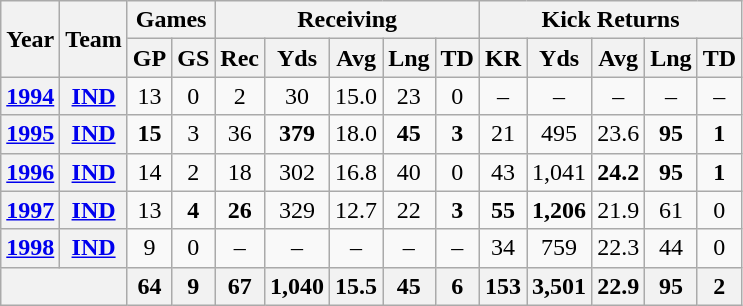<table class=wikitable style="text-align:center">
<tr>
<th rowspan="2">Year</th>
<th rowspan="2">Team</th>
<th colspan="2">Games</th>
<th colspan="5">Receiving</th>
<th colspan="5">Kick Returns</th>
</tr>
<tr>
<th>GP</th>
<th>GS</th>
<th>Rec</th>
<th>Yds</th>
<th>Avg</th>
<th>Lng</th>
<th>TD</th>
<th>KR</th>
<th>Yds</th>
<th>Avg</th>
<th>Lng</th>
<th>TD</th>
</tr>
<tr>
<th><a href='#'>1994</a></th>
<th><a href='#'>IND</a></th>
<td>13</td>
<td>0</td>
<td>2</td>
<td>30</td>
<td>15.0</td>
<td>23</td>
<td>0</td>
<td>–</td>
<td>–</td>
<td>–</td>
<td>–</td>
<td>–</td>
</tr>
<tr>
<th><a href='#'>1995</a></th>
<th><a href='#'>IND</a></th>
<td><strong>15</strong></td>
<td>3</td>
<td>36</td>
<td><strong>379</strong></td>
<td>18.0</td>
<td><strong>45</strong></td>
<td><strong>3</strong></td>
<td>21</td>
<td>495</td>
<td>23.6</td>
<td><strong>95</strong></td>
<td><strong>1</strong></td>
</tr>
<tr>
<th><a href='#'>1996</a></th>
<th><a href='#'>IND</a></th>
<td>14</td>
<td>2</td>
<td>18</td>
<td>302</td>
<td>16.8</td>
<td>40</td>
<td>0</td>
<td>43</td>
<td>1,041</td>
<td><strong>24.2</strong></td>
<td><strong>95</strong></td>
<td><strong>1</strong></td>
</tr>
<tr>
<th><a href='#'>1997</a></th>
<th><a href='#'>IND</a></th>
<td>13</td>
<td><strong>4</strong></td>
<td><strong>26</strong></td>
<td>329</td>
<td>12.7</td>
<td>22</td>
<td><strong>3</strong></td>
<td><strong>55</strong></td>
<td><strong>1,206</strong></td>
<td>21.9</td>
<td>61</td>
<td>0</td>
</tr>
<tr>
<th><a href='#'>1998</a></th>
<th><a href='#'>IND</a></th>
<td>9</td>
<td>0</td>
<td>–</td>
<td>–</td>
<td>–</td>
<td>–</td>
<td>–</td>
<td>34</td>
<td>759</td>
<td>22.3</td>
<td>44</td>
<td>0</td>
</tr>
<tr>
<th colspan="2"></th>
<th>64</th>
<th>9</th>
<th>67</th>
<th>1,040</th>
<th>15.5</th>
<th>45</th>
<th>6</th>
<th>153</th>
<th>3,501</th>
<th>22.9</th>
<th>95</th>
<th>2</th>
</tr>
</table>
